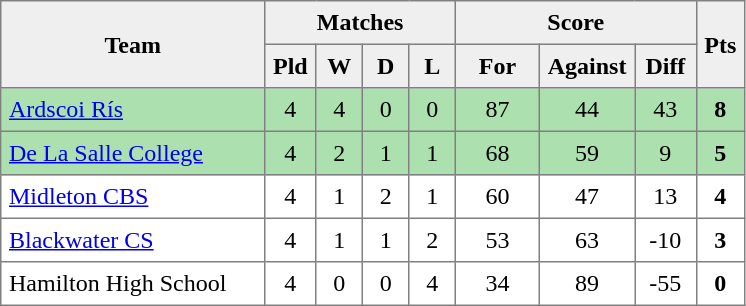<table style=border-collapse:collapse border=1 cellspacing=0 cellpadding=5>
<tr align=center bgcolor=#efefef>
<th rowspan=2 width=165>Team</th>
<th colspan=4>Matches</th>
<th colspan=3>Score</th>
<th rowspan=2width=20>Pts</th>
</tr>
<tr align=center bgcolor=#efefef>
<th width=20>Pld</th>
<th width=20>W</th>
<th width=20>D</th>
<th width=20>L</th>
<th width=45>For</th>
<th width=45>Against</th>
<th width=30>Diff</th>
</tr>
<tr align=center style="background:#ACE1AF;">
<td style="text-align:left;"><a href='#'>Ardscoi Rís</a></td>
<td>4</td>
<td>4</td>
<td>0</td>
<td>0</td>
<td>87</td>
<td>44</td>
<td>43</td>
<td><strong>8</strong></td>
</tr>
<tr align=center style="background:#ACE1AF;">
<td style="text-align:left;"><a href='#'>De La Salle College</a></td>
<td>4</td>
<td>2</td>
<td>1</td>
<td>1</td>
<td>68</td>
<td>59</td>
<td>9</td>
<td><strong>5</strong></td>
</tr>
<tr align=center>
<td style="text-align:left;"><a href='#'>Midleton CBS</a></td>
<td>4</td>
<td>1</td>
<td>2</td>
<td>1</td>
<td>60</td>
<td>47</td>
<td>13</td>
<td><strong>4</strong></td>
</tr>
<tr align=center>
<td style="text-align:left;"><a href='#'>Blackwater CS</a></td>
<td>4</td>
<td>1</td>
<td>1</td>
<td>2</td>
<td>53</td>
<td>63</td>
<td>-10</td>
<td><strong>3</strong></td>
</tr>
<tr align=center>
<td style="text-align:left;">Hamilton High School</td>
<td>4</td>
<td>0</td>
<td>0</td>
<td>4</td>
<td>34</td>
<td>89</td>
<td>-55</td>
<td><strong>0</strong></td>
</tr>
</table>
